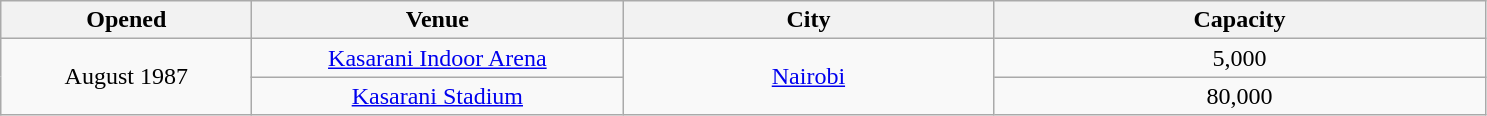<table class="sortable wikitable" style="text-align:center;">
<tr>
<th scope="col" style="width:10em;">Opened</th>
<th scope="col" style="width:15em;">Venue</th>
<th scope="col" style="width:15em;">City</th>
<th scope="col" style="width:20em;">Capacity</th>
</tr>
<tr>
<td rowspan="2">August 1987</td>
<td><a href='#'>Kasarani Indoor Arena</a></td>
<td rowspan="2"><a href='#'>Nairobi</a></td>
<td>5,000</td>
</tr>
<tr>
<td><a href='#'>Kasarani Stadium</a></td>
<td>80,000</td>
</tr>
</table>
